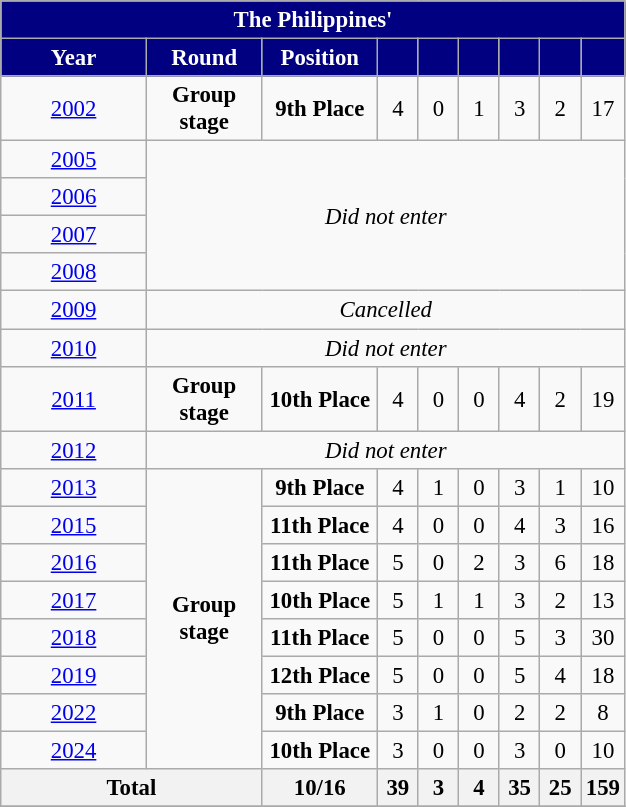<table class="wikitable" style="text-align: center; font-size:95%;">
<tr>
<th colspan="10" style="background:#000080; color: #FFFFFF;">The Philippines' <a href='#'> </a></th>
</tr>
<tr>
<th style="background:#000080;color:white;"width=90>Year</th>
<th style="background:#000080;color:white;"width="70">Round</th>
<th style="background:#000080;color:white;"width="70">Position</th>
<th style="background:#000080;color:white;"width="20"></th>
<th style="background:#000080;color:white;"width="20"></th>
<th style="background:#000080;color:white;"width="20"></th>
<th style="background:#000080;color:white;"width="20"></th>
<th style="background:#000080;color:white;"width="20"></th>
<th style="background:#000080;color:white;"width="20"></th>
</tr>
<tr>
<td> <a href='#'>2002</a></td>
<td><strong>Group stage</strong></td>
<td><strong>9th Place</strong></td>
<td>4</td>
<td>0</td>
<td>1</td>
<td>3</td>
<td>2</td>
<td>17</td>
</tr>
<tr>
<td> <a href='#'>2005</a></td>
<td rowspan=4 colspan=9><em>Did not enter</em></td>
</tr>
<tr>
<td> <a href='#'>2006</a></td>
</tr>
<tr>
<td> <a href='#'>2007</a></td>
</tr>
<tr>
<td> <a href='#'>2008</a></td>
</tr>
<tr>
<td> <a href='#'>2009</a></td>
<td colspan=9><em>Cancelled</em></td>
</tr>
<tr>
<td> <a href='#'>2010</a></td>
<td colspan=9><em>Did not enter</em></td>
</tr>
<tr>
<td> <a href='#'>2011</a></td>
<td><strong>Group stage</strong></td>
<td><strong>10th Place</strong></td>
<td>4</td>
<td>0</td>
<td>0</td>
<td>4</td>
<td>2</td>
<td>19</td>
</tr>
<tr>
<td> <a href='#'>2012</a></td>
<td colspan=9><em>Did not enter</em></td>
</tr>
<tr>
<td> <a href='#'>2013</a></td>
<td rowspan=8><strong>Group stage</strong></td>
<td><strong>9th Place</strong></td>
<td>4</td>
<td>1</td>
<td>0</td>
<td>3</td>
<td>1</td>
<td>10</td>
</tr>
<tr>
<td> <a href='#'>2015</a></td>
<td><strong>11th Place</strong></td>
<td>4</td>
<td>0</td>
<td>0</td>
<td>4</td>
<td>3</td>
<td>16</td>
</tr>
<tr>
<td> <a href='#'>2016</a></td>
<td><strong>11th Place</strong></td>
<td>5</td>
<td>0</td>
<td>2</td>
<td>3</td>
<td>6</td>
<td>18</td>
</tr>
<tr>
<td> <a href='#'>2017</a></td>
<td><strong>10th Place</strong></td>
<td>5</td>
<td>1</td>
<td>1</td>
<td>3</td>
<td>2</td>
<td>13</td>
</tr>
<tr>
<td> <a href='#'>2018</a></td>
<td><strong>11th Place</strong></td>
<td>5</td>
<td>0</td>
<td>0</td>
<td>5</td>
<td>3</td>
<td>30</td>
</tr>
<tr>
<td> <a href='#'>2019</a></td>
<td><strong>12th Place</strong></td>
<td>5</td>
<td>0</td>
<td>0</td>
<td>5</td>
<td>4</td>
<td>18</td>
</tr>
<tr>
<td> <a href='#'>2022</a></td>
<td><strong>9th Place</strong></td>
<td>3</td>
<td>1</td>
<td>0</td>
<td>2</td>
<td>2</td>
<td>8</td>
</tr>
<tr>
<td> <a href='#'>2024</a></td>
<td><strong>10th Place</strong></td>
<td>3</td>
<td>0</td>
<td>0</td>
<td>3</td>
<td>0</td>
<td>10</td>
</tr>
<tr>
<th colspan=2><strong>Total</strong></th>
<th>10/16</th>
<th>39</th>
<th>3</th>
<th>4</th>
<th>35</th>
<th>25</th>
<th>159</th>
</tr>
<tr>
</tr>
</table>
